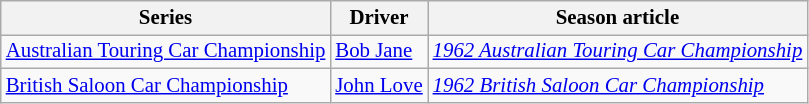<table class="wikitable" style="font-size: 87%;">
<tr>
<th>Series</th>
<th>Driver</th>
<th>Season article</th>
</tr>
<tr>
<td><a href='#'>Australian Touring Car Championship</a></td>
<td> <a href='#'>Bob Jane</a></td>
<td><em><a href='#'>1962 Australian Touring Car Championship</a></em></td>
</tr>
<tr>
<td><a href='#'>British Saloon Car Championship</a></td>
<td> <a href='#'>John Love</a></td>
<td><em><a href='#'>1962 British Saloon Car Championship</a></em></td>
</tr>
</table>
